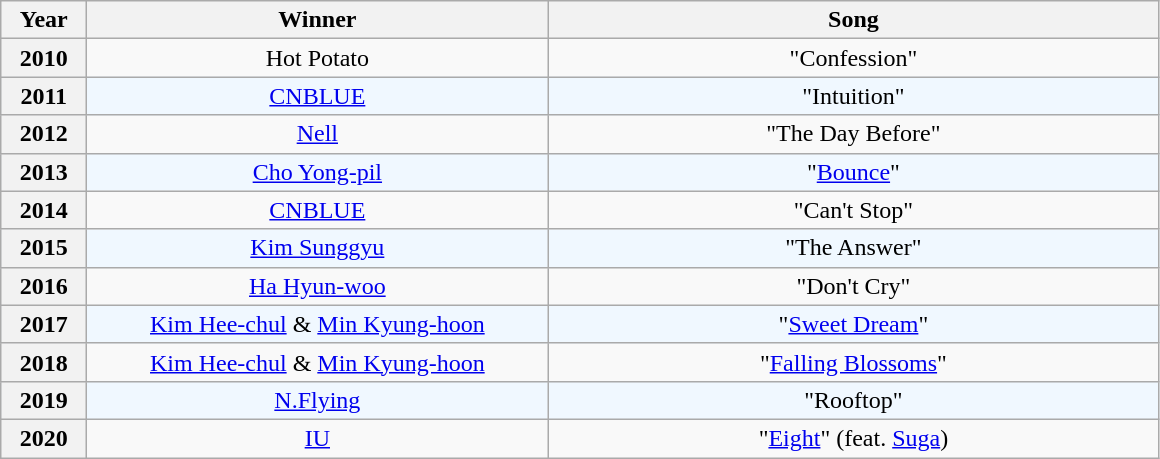<table class="wikitable plainrowheaders" style="text-align: center">
<tr>
<th scope="col" width="50">Year</th>
<th scope="col" width="300">Winner</th>
<th scope="col" width="400">Song</th>
</tr>
<tr>
<th scope="row" style="text-align:center;">2010</th>
<td>Hot Potato</td>
<td>"Confession"</td>
</tr>
<tr style="background:#F0F8FF">
<th scope="row" style="text-align:center;">2011</th>
<td><a href='#'>CNBLUE</a></td>
<td>"Intuition"</td>
</tr>
<tr>
<th scope="row" style="text-align:center;">2012</th>
<td><a href='#'>Nell</a></td>
<td>"The Day Before"</td>
</tr>
<tr style="background:#F0F8FF">
<th scope="row" style="text-align:center;">2013</th>
<td><a href='#'>Cho Yong-pil</a></td>
<td>"<a href='#'>Bounce</a>"</td>
</tr>
<tr>
<th scope="row" style="text-align:center;">2014</th>
<td><a href='#'>CNBLUE</a></td>
<td>"Can't Stop"</td>
</tr>
<tr style="background:#F0F8FF">
<th scope="row" style="text-align:center;">2015</th>
<td><a href='#'>Kim Sunggyu</a></td>
<td>"The Answer"</td>
</tr>
<tr>
<th scope="row" style="text-align:center;">2016</th>
<td><a href='#'>Ha Hyun-woo</a></td>
<td>"Don't Cry"</td>
</tr>
<tr style="background:#F0F8FF">
<th scope="row" style="text-align:center;">2017</th>
<td><a href='#'>Kim Hee-chul</a> & <a href='#'>Min Kyung-hoon</a></td>
<td>"<a href='#'>Sweet Dream</a>"</td>
</tr>
<tr>
<th scope="row" style="text-align:center;">2018</th>
<td><a href='#'>Kim Hee-chul</a> & <a href='#'>Min Kyung-hoon</a></td>
<td>"<a href='#'>Falling Blossoms</a>"</td>
</tr>
<tr style="background:#F0F8FF">
<th scope="row" style="text-align:center;">2019</th>
<td><a href='#'>N.Flying</a></td>
<td>"Rooftop"</td>
</tr>
<tr>
<th scope="row" style="text-align:center;">2020</th>
<td><a href='#'>IU</a></td>
<td>"<a href='#'>Eight</a>" (feat. <a href='#'>Suga</a>)</td>
</tr>
</table>
